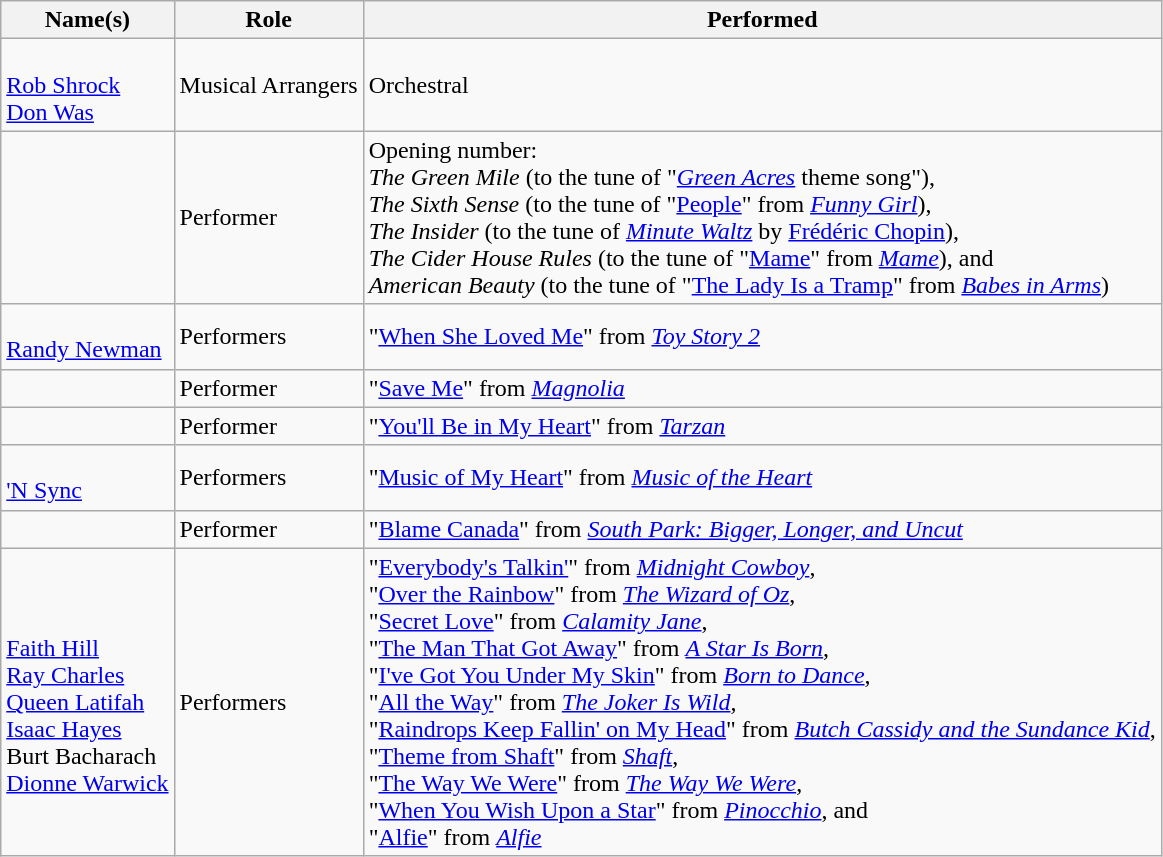<table class="wikitable sortable">
<tr>
<th>Name(s)</th>
<th>Role</th>
<th>Performed</th>
</tr>
<tr>
<td><br><a href='#'>Rob Shrock</a><br><a href='#'>Don Was</a></td>
<td>Musical Arrangers</td>
<td>Orchestral</td>
</tr>
<tr>
<td></td>
<td>Performer</td>
<td>Opening number: <br><em>The Green Mile</em> (to the tune of "<em><a href='#'>Green Acres</a></em> theme song"), <br><em>The Sixth Sense</em> (to the tune of "<a href='#'>People</a>" from <em><a href='#'>Funny Girl</a></em>), <br><em>The Insider</em> (to the tune of <em><a href='#'>Minute Waltz</a></em> by <a href='#'>Frédéric Chopin</a>), <br><em>The Cider House Rules</em> (to the tune of "<a href='#'>Mame</a>" from <em><a href='#'>Mame</a></em>), and <br><em>American Beauty</em> (to the tune of "<a href='#'>The Lady Is a Tramp</a>" from <em><a href='#'>Babes in Arms</a></em>)</td>
</tr>
<tr>
<td><br><a href='#'>Randy Newman</a></td>
<td>Performers</td>
<td>"<a href='#'>When She Loved Me</a>" from <em><a href='#'>Toy Story 2</a></em></td>
</tr>
<tr>
<td></td>
<td>Performer</td>
<td>"<a href='#'>Save Me</a>" from <em><a href='#'>Magnolia</a></em></td>
</tr>
<tr>
<td></td>
<td>Performer</td>
<td>"<a href='#'>You'll Be in My Heart</a>" from <em><a href='#'>Tarzan</a></em></td>
</tr>
<tr>
<td><br><a href='#'>'N Sync</a></td>
<td>Performers</td>
<td>"<a href='#'>Music of My Heart</a>" from <em><a href='#'>Music of the Heart</a></em></td>
</tr>
<tr>
<td></td>
<td>Performer</td>
<td>"<a href='#'>Blame Canada</a>" from <em><a href='#'>South Park: Bigger, Longer, and Uncut</a></em></td>
</tr>
<tr>
<td><br><a href='#'>Faith Hill</a><br><a href='#'>Ray Charles</a><br><a href='#'>Queen Latifah</a><br><a href='#'>Isaac Hayes</a><br>Burt Bacharach<br><a href='#'>Dionne Warwick</a></td>
<td>Performers</td>
<td>"<a href='#'>Everybody's Talkin'</a>" from <em><a href='#'>Midnight Cowboy</a></em>, <br>"<a href='#'>Over the Rainbow</a>" from <em><a href='#'>The Wizard of Oz</a></em>, <br>"<a href='#'>Secret Love</a>" from <em><a href='#'>Calamity Jane</a></em>, <br>"<a href='#'>The Man That Got Away</a>" from <em><a href='#'>A Star Is Born</a></em>, <br>"<a href='#'>I've Got You Under My Skin</a>" from <em><a href='#'>Born to Dance</a></em>, <br>"<a href='#'>All the Way</a>" from <em><a href='#'>The Joker Is Wild</a></em>, <br>"<a href='#'>Raindrops Keep Fallin' on My Head</a>" from <em><a href='#'>Butch Cassidy and the Sundance Kid</a></em>, <br>"<a href='#'>Theme from Shaft</a>" from <em><a href='#'>Shaft</a></em>, <br>"<a href='#'>The Way We Were</a>" from <em><a href='#'>The Way We Were</a></em>, <br>"<a href='#'>When You Wish Upon a Star</a>" from <em><a href='#'>Pinocchio</a></em>, and <br>"<a href='#'>Alfie</a>" from <em><a href='#'>Alfie</a></em></td>
</tr>
</table>
